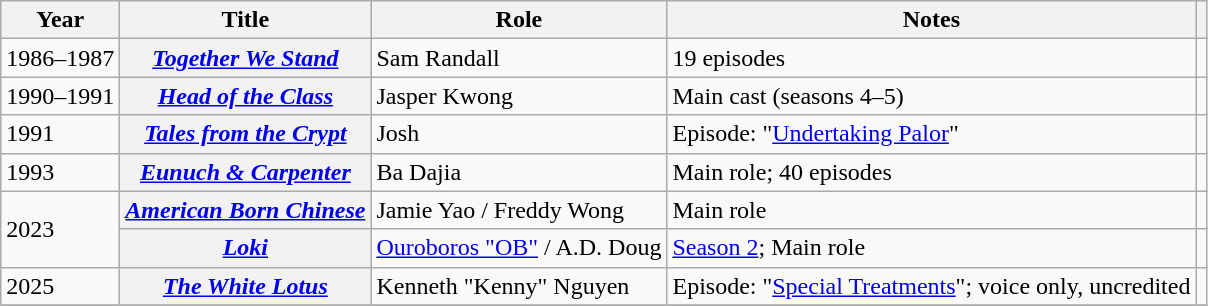<table class="wikitable plainrowheaders sortable">
<tr>
<th scope="col">Year</th>
<th scope="col">Title</th>
<th scope="col">Role</th>
<th scope="col">Notes</th>
<th scope="col" class="unsortable"></th>
</tr>
<tr>
<td>1986–1987</td>
<th scope="row"><em><a href='#'>Together We Stand</a></em></th>
<td>Sam Randall</td>
<td>19 episodes</td>
<td align="center"></td>
</tr>
<tr>
<td>1990–1991</td>
<th scope="row"><em><a href='#'>Head of the Class</a></em></th>
<td>Jasper Kwong</td>
<td>Main cast (seasons 4–5)</td>
<td align="center"></td>
</tr>
<tr>
<td>1991</td>
<th scope="row"><em><a href='#'>Tales from the Crypt</a></em></th>
<td>Josh</td>
<td>Episode: "<a href='#'>Undertaking Palor</a>"</td>
<td align="center"></td>
</tr>
<tr>
<td>1993</td>
<th scope="row"><em><a href='#'>Eunuch & Carpenter</a></em></th>
<td>Ba Dajia</td>
<td>Main role; 40 episodes</td>
<td align="center"></td>
</tr>
<tr>
<td rowspan="2">2023</td>
<th scope="row"><em><a href='#'>American Born Chinese</a></em></th>
<td>Jamie Yao / Freddy Wong</td>
<td>Main role</td>
<td align="center"></td>
</tr>
<tr>
<th scope="row"><em><a href='#'>Loki</a></em></th>
<td><a href='#'>Ouroboros "OB"</a> / A.D. Doug</td>
<td><a href='#'>Season 2</a>; Main role</td>
<td align="center"></td>
</tr>
<tr>
<td>2025</td>
<th scope="row"><em><a href='#'>The White Lotus</a></em></th>
<td>Kenneth "Kenny" Nguyen</td>
<td>Episode: "<a href='#'>Special Treatments</a>"; voice only, uncredited</td>
<td align="center"></td>
</tr>
<tr>
</tr>
</table>
